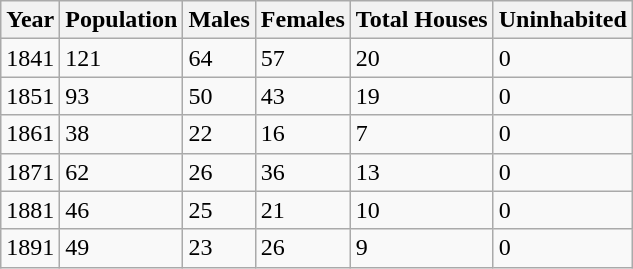<table class="wikitable">
<tr>
<th>Year</th>
<th>Population</th>
<th>Males</th>
<th>Females</th>
<th>Total Houses</th>
<th>Uninhabited</th>
</tr>
<tr>
<td>1841</td>
<td>121</td>
<td>64</td>
<td>57</td>
<td>20</td>
<td>0</td>
</tr>
<tr>
<td>1851</td>
<td>93</td>
<td>50</td>
<td>43</td>
<td>19</td>
<td>0</td>
</tr>
<tr>
<td>1861</td>
<td>38</td>
<td>22</td>
<td>16</td>
<td>7</td>
<td>0</td>
</tr>
<tr>
<td>1871</td>
<td>62</td>
<td>26</td>
<td>36</td>
<td>13</td>
<td>0</td>
</tr>
<tr>
<td>1881</td>
<td>46</td>
<td>25</td>
<td>21</td>
<td>10</td>
<td>0</td>
</tr>
<tr>
<td>1891</td>
<td>49</td>
<td>23</td>
<td>26</td>
<td>9</td>
<td>0</td>
</tr>
</table>
